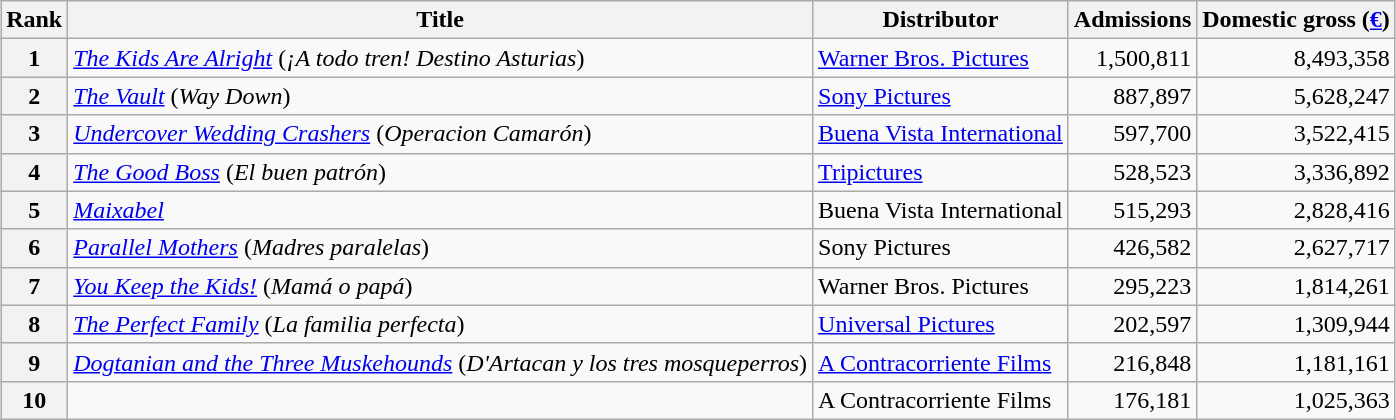<table class="wikitable" style="margin:1em auto;">
<tr>
<th>Rank</th>
<th>Title</th>
<th>Distributor</th>
<th>Admissions</th>
<th>Domestic gross (<a href='#'>€</a>)</th>
</tr>
<tr>
<th align = "center">1</th>
<td><em><a href='#'>The Kids Are Alright</a></em> (<em>¡A todo tren! Destino Asturias</em>)</td>
<td><a href='#'>Warner Bros. Pictures</a></td>
<td align = "right">1,500,811</td>
<td align = "right">8,493,358</td>
</tr>
<tr>
<th align = "center">2</th>
<td><em><a href='#'>The Vault</a></em> (<em>Way Down</em>)</td>
<td><a href='#'>Sony Pictures</a></td>
<td align = "right">887,897</td>
<td align = "right">5,628,247</td>
</tr>
<tr>
<th align = "center">3</th>
<td><em><a href='#'>Undercover Wedding Crashers</a></em> (<em>Operacion Camarón</em>)</td>
<td><a href='#'>Buena Vista International</a></td>
<td align = "right">597,700</td>
<td align = "right">3,522,415</td>
</tr>
<tr>
<th align = "center">4</th>
<td><em><a href='#'>The Good Boss</a></em> (<em>El buen patrón</em>)</td>
<td><a href='#'>Tripictures</a></td>
<td align = "right">528,523</td>
<td align = "right">3,336,892</td>
</tr>
<tr>
<th align = "center">5</th>
<td><em><a href='#'>Maixabel</a></em></td>
<td>Buena Vista International</td>
<td align = "right">515,293</td>
<td align = "right">2,828,416</td>
</tr>
<tr>
<th align = "center">6</th>
<td><em><a href='#'>Parallel Mothers</a></em> (<em>Madres paralelas</em>)</td>
<td>Sony Pictures</td>
<td align = "right">426,582</td>
<td align = "right">2,627,717</td>
</tr>
<tr>
<th align = "center">7</th>
<td><em><a href='#'>You Keep the Kids!</a></em> (<em>Mamá o papá</em>)</td>
<td>Warner Bros. Pictures</td>
<td align = "right">295,223</td>
<td align = "right">1,814,261</td>
</tr>
<tr>
<th align = "center">8</th>
<td><em><a href='#'>The Perfect Family</a></em> (<em>La familia perfecta</em>)</td>
<td><a href='#'>Universal Pictures</a></td>
<td align = "right">202,597</td>
<td align = "right">1,309,944</td>
</tr>
<tr>
<th align = "center">9</th>
<td><em><a href='#'>Dogtanian and the Three Muskehounds</a></em> (<em>D'Artacan y los tres mosqueperros</em>)</td>
<td><a href='#'>A Contracorriente Films</a></td>
<td align = "right">216,848</td>
<td align = "right">1,181,161</td>
</tr>
<tr>
<th align = "center">10</th>
<td><em></em></td>
<td>A Contracorriente Films</td>
<td align = "right">176,181</td>
<td align = "right">1,025,363</td>
</tr>
</table>
